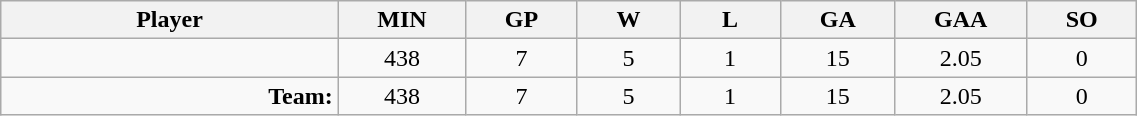<table class="wikitable sortable" width="60%">
<tr>
<th bgcolor="#DDDDFF" width="10%">Player</th>
<th width="3%" bgcolor="#DDDDFF" title="Minutes played">MIN</th>
<th width="3%" bgcolor="#DDDDFF" title="Games played in">GP</th>
<th width="3%" bgcolor="#DDDDFF" title="Wins">W</th>
<th width="3%" bgcolor="#DDDDFF"title="Losses">L</th>
<th width="3%" bgcolor="#DDDDFF" title="Goals against">GA</th>
<th width="3%" bgcolor="#DDDDFF" title="Goals against average">GAA</th>
<th width="3%" bgcolor="#DDDDFF" title="Shut-outs">SO</th>
</tr>
<tr align="center">
<td align="right"></td>
<td>438</td>
<td>7</td>
<td>5</td>
<td>1</td>
<td>15</td>
<td>2.05</td>
<td>0</td>
</tr>
<tr align="center">
<td align="right"><strong>Team:</strong></td>
<td>438</td>
<td>7</td>
<td>5</td>
<td>1</td>
<td>15</td>
<td>2.05</td>
<td>0</td>
</tr>
</table>
